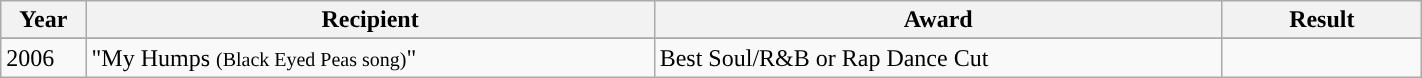<table style="width: 75%;" class="wikitable">
<tr>
<th style="width:6%;">Year</th>
<th style="width:40%;">Recipient</th>
<th style="width:40%;">Award</th>
<th style="width:14%;">Result</th>
</tr>
<tr>
</tr>
<tr>
<td>2006</td>
<td>"My Humps <small>(Black Eyed Peas song)</small>"</td>
<td>Best Soul/R&B or Rap Dance Cut</td>
<td></td>
</tr>
</table>
